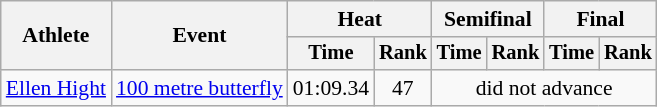<table class=wikitable style="font-size:90%">
<tr>
<th rowspan="2">Athlete</th>
<th rowspan="2">Event</th>
<th colspan="2">Heat</th>
<th colspan="2">Semifinal</th>
<th colspan="2">Final</th>
</tr>
<tr style="font-size:95%">
<th>Time</th>
<th>Rank</th>
<th>Time</th>
<th>Rank</th>
<th>Time</th>
<th>Rank</th>
</tr>
<tr align=center>
<td align=left><a href='#'>Ellen Hight</a></td>
<td align=left><a href='#'>100 metre butterfly</a></td>
<td>01:09.34</td>
<td>47</td>
<td colspan=6>did not advance</td>
</tr>
</table>
